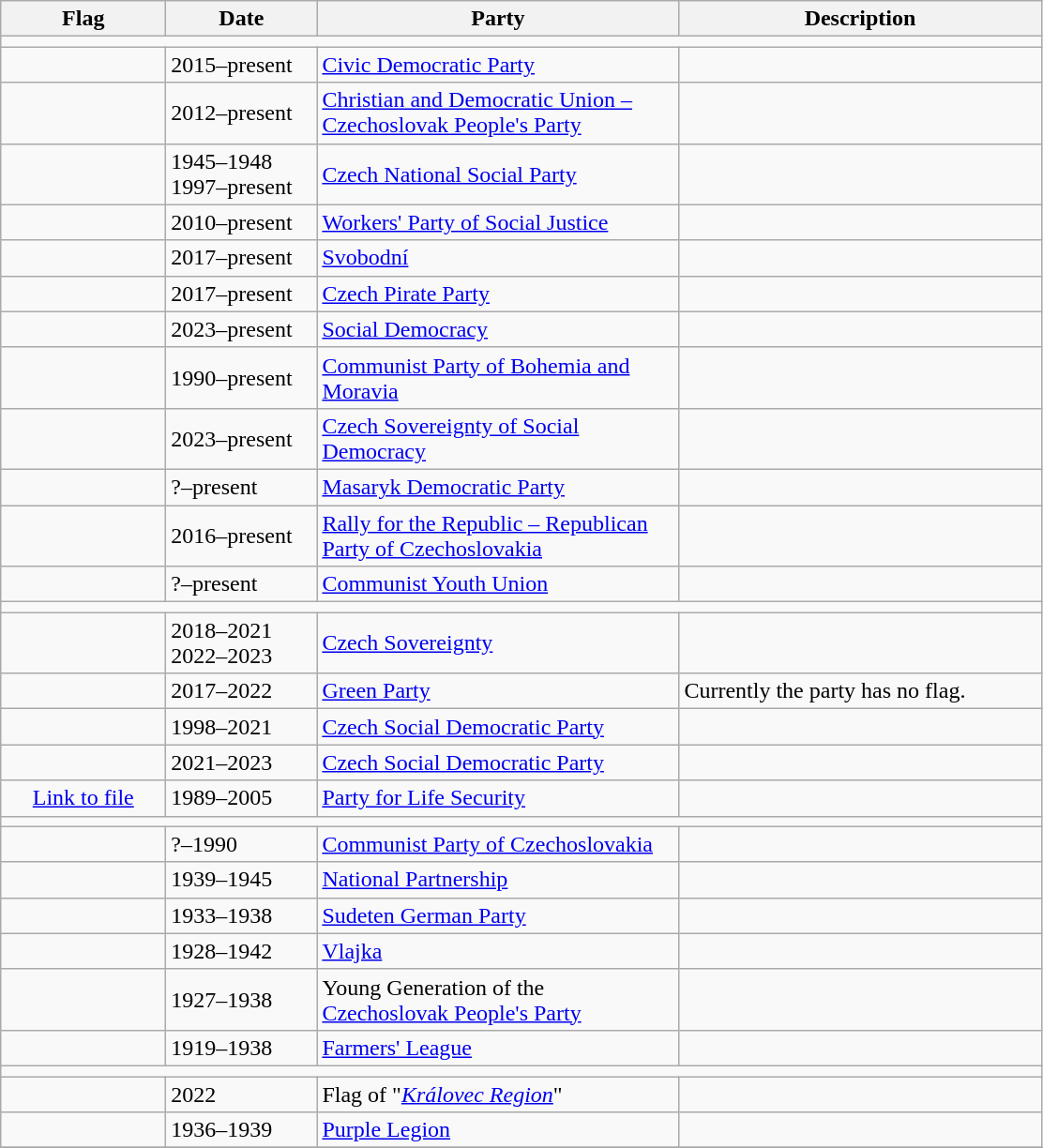<table class="wikitable">
<tr>
<th width="110">Flag</th>
<th width="100">Date</th>
<th width="250">Party</th>
<th width="250">Description</th>
</tr>
<tr>
<td colspan="4"></td>
</tr>
<tr>
<td></td>
<td>2015–present</td>
<td><a href='#'>Civic Democratic Party</a></td>
<td></td>
</tr>
<tr>
<td></td>
<td>2012–present</td>
<td><a href='#'>Christian and Democratic Union – Czechoslovak People's Party</a></td>
<td></td>
</tr>
<tr>
<td></td>
<td>1945–1948<br>1997–present</td>
<td><a href='#'>Czech National Social Party</a></td>
<td></td>
</tr>
<tr>
<td></td>
<td>2010–present</td>
<td><a href='#'>Workers' Party of Social Justice</a></td>
<td></td>
</tr>
<tr>
<td></td>
<td>2017–present</td>
<td><a href='#'>Svobodní</a></td>
<td></td>
</tr>
<tr>
<td></td>
<td>2017–present</td>
<td><a href='#'>Czech Pirate Party</a></td>
<td></td>
</tr>
<tr>
<td></td>
<td>2023–present</td>
<td><a href='#'>Social Democracy</a></td>
<td></td>
</tr>
<tr>
<td></td>
<td>1990–present</td>
<td><a href='#'>Communist Party of Bohemia and Moravia</a></td>
<td></td>
</tr>
<tr>
<td></td>
<td>2023–present</td>
<td><a href='#'>Czech Sovereignty of Social Democracy</a></td>
<td></td>
</tr>
<tr>
<td></td>
<td>?–present</td>
<td><a href='#'>Masaryk Democratic Party</a></td>
<td></td>
</tr>
<tr>
<td></td>
<td>2016–present</td>
<td><a href='#'>Rally for the Republic – Republican Party of Czechoslovakia</a></td>
<td></td>
</tr>
<tr>
<td></td>
<td>?–present</td>
<td><a href='#'>Communist Youth Union</a></td>
<td></td>
</tr>
<tr>
<td colspan="4"></td>
</tr>
<tr>
<td></td>
<td>2018–2021<br>2022–2023</td>
<td><a href='#'>Czech Sovereignty</a></td>
<td></td>
</tr>
<tr>
<td></td>
<td>2017–2022</td>
<td><a href='#'>Green Party</a></td>
<td>Currently the party has no flag.</td>
</tr>
<tr>
<td></td>
<td>1998–2021</td>
<td><a href='#'>Czech Social Democratic Party</a></td>
<td></td>
</tr>
<tr>
<td></td>
<td>2021–2023</td>
<td><a href='#'>Czech Social Democratic Party</a></td>
<td></td>
</tr>
<tr>
<td style="text-align:center;"><a href='#'>Link to file</a></td>
<td>1989–2005</td>
<td><a href='#'>Party for Life Security</a></td>
<td></td>
</tr>
<tr>
<td colspan="4"></td>
</tr>
<tr>
<td></td>
<td>?–1990</td>
<td><a href='#'>Communist Party of Czechoslovakia</a></td>
<td></td>
</tr>
<tr>
<td></td>
<td>1939–1945</td>
<td><a href='#'>National Partnership</a></td>
<td></td>
</tr>
<tr>
<td></td>
<td>1933–1938</td>
<td><a href='#'>Sudeten German Party</a></td>
<td></td>
</tr>
<tr>
<td></td>
<td>1928–1942</td>
<td><a href='#'>Vlajka</a></td>
<td></td>
</tr>
<tr>
<td></td>
<td>1927–1938</td>
<td>Young Generation of the <a href='#'>Czechoslovak People's Party</a></td>
<td></td>
</tr>
<tr>
<td></td>
<td>1919–1938</td>
<td><a href='#'>Farmers' League</a></td>
<td></td>
</tr>
<tr>
<td colspan="4"></td>
</tr>
<tr>
<td></td>
<td>2022</td>
<td>Flag of "<em><a href='#'>Královec Region</a></em>"</td>
<td></td>
</tr>
<tr>
<td></td>
<td>1936–1939</td>
<td><a href='#'>Purple Legion</a></td>
<td></td>
</tr>
<tr>
</tr>
</table>
